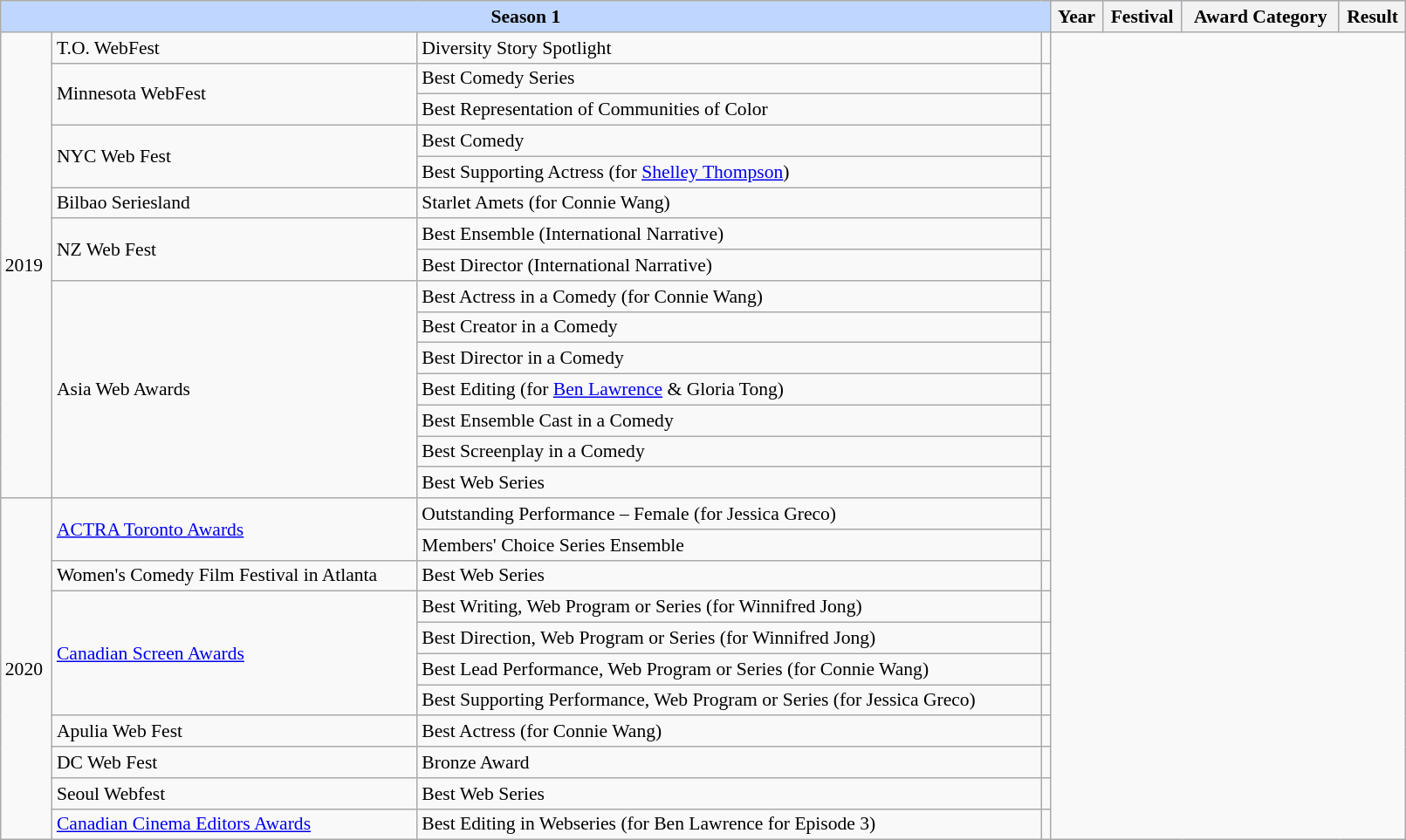<table class="wikitable plainrowheaders" style="font-size: 90%" width="85%">
<tr ---- bgcolor="#bfd7ff">
<td colspan="8" align="center"><strong>Season 1</strong></td>
<th>Year</th>
<th>Festival</th>
<th>Award Category</th>
<th>Result</th>
</tr>
<tr>
<td rowspan="15">2019</td>
<td>T.O. WebFest</td>
<td>Diversity Story Spotlight</td>
<td></td>
</tr>
<tr>
<td rowspan="2">Minnesota WebFest</td>
<td>Best Comedy Series</td>
<td></td>
</tr>
<tr>
<td>Best Representation of Communities of Color</td>
<td></td>
</tr>
<tr>
<td rowspan="2">NYC Web Fest</td>
<td>Best Comedy</td>
<td></td>
</tr>
<tr>
<td>Best Supporting Actress (for <a href='#'>Shelley Thompson</a>)</td>
<td></td>
</tr>
<tr>
<td>Bilbao Seriesland</td>
<td>Starlet Amets (for Connie Wang)</td>
<td></td>
</tr>
<tr>
<td rowspan="2">NZ Web Fest</td>
<td>Best Ensemble (International Narrative)</td>
<td></td>
</tr>
<tr>
<td>Best Director (International Narrative)</td>
<td></td>
</tr>
<tr>
<td rowspan="7">Asia Web Awards</td>
<td>Best Actress in a Comedy (for Connie Wang)</td>
<td></td>
</tr>
<tr>
<td>Best Creator in a Comedy</td>
<td></td>
</tr>
<tr>
<td>Best Director in a Comedy</td>
<td></td>
</tr>
<tr>
<td>Best Editing (for <a href='#'>Ben Lawrence</a> & Gloria Tong)</td>
<td></td>
</tr>
<tr>
<td>Best Ensemble Cast in a Comedy</td>
<td></td>
</tr>
<tr>
<td>Best Screenplay in a Comedy</td>
<td></td>
</tr>
<tr>
<td>Best Web Series</td>
<td></td>
</tr>
<tr>
<td rowspan="11">2020</td>
<td rowspan="2"><a href='#'>ACTRA Toronto Awards</a></td>
<td>Outstanding Performance – Female (for Jessica Greco)</td>
<td></td>
</tr>
<tr>
<td>Members' Choice Series Ensemble</td>
<td></td>
</tr>
<tr>
<td>Women's Comedy Film Festival in Atlanta</td>
<td Best Web Series>Best Web Series</td>
<td></td>
</tr>
<tr>
<td rowspan="4"><a href='#'>Canadian Screen Awards</a></td>
<td Best Writing, Web Program or Series>Best Writing, Web Program or Series (for Winnifred Jong)</td>
<td></td>
</tr>
<tr>
<td Best Direction, Web Program or Series (for Winnifred Jong)>Best Direction, Web Program or Series (for Winnifred Jong)</td>
<td></td>
</tr>
<tr>
<td Best Lead Performance, Web Program or Series (for Connie Wang)>Best Lead Performance, Web Program or Series (for Connie Wang)</td>
<td></td>
</tr>
<tr>
<td Best Supporting Performance, Web Program or Series (for Jessica Greco)>Best Supporting Performance, Web Program or Series (for Jessica Greco)</td>
<td></td>
</tr>
<tr>
<td>Apulia Web Fest</td>
<td>Best Actress (for Connie Wang)</td>
<td></td>
</tr>
<tr>
<td>DC Web Fest</td>
<td>Bronze Award</td>
<td></td>
</tr>
<tr>
<td>Seoul Webfest</td>
<td>Best Web Series</td>
<td></td>
</tr>
<tr>
<td><a href='#'>Canadian Cinema Editors Awards</a></td>
<td>Best Editing in Webseries (for Ben Lawrence for Episode 3)</td>
<td></td>
</tr>
</table>
